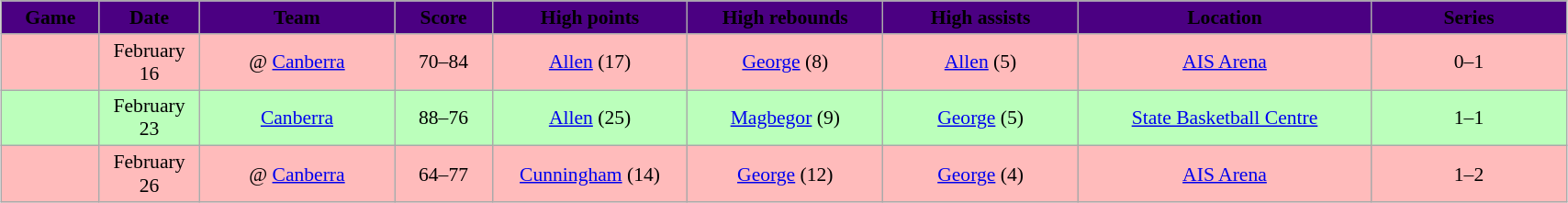<table class="wikitable" style="font-size:90%; text-align: center; width: 90%; margin:1em auto;">
<tr>
<th style="background:indigo; width: 5%;"><span>Game</span></th>
<th style="background:indigo; width: 5%;"><span>Date</span></th>
<th style="background:indigo; width: 10%;"><span>Team</span></th>
<th style="background:indigo; width: 5%;"><span>Score</span></th>
<th style="background:indigo; width: 10%;"><span>High points</span></th>
<th style="background:indigo; width: 10%;"><span>High rebounds</span></th>
<th style="background:indigo; width: 10%;"><span>High assists</span></th>
<th style="background:indigo; width: 15%;"><span>Location</span></th>
<th style="background:indigo; width: 10%;"><span>Series</span></th>
</tr>
<tr style= "background:#fbb;">
<td></td>
<td>February <br> 16</td>
<td>@ <a href='#'>Canberra</a></td>
<td>70–84</td>
<td><a href='#'>Allen</a> (17)</td>
<td><a href='#'>George</a> (8)</td>
<td><a href='#'>Allen</a> (5)</td>
<td><a href='#'>AIS Arena</a></td>
<td>0–1</td>
</tr>
<tr style= "background:#bfb;">
<td></td>
<td>February <br> 23</td>
<td><a href='#'>Canberra</a></td>
<td>88–76</td>
<td><a href='#'>Allen</a> (25)</td>
<td><a href='#'>Magbegor</a> (9)</td>
<td><a href='#'>George</a> (5)</td>
<td><a href='#'>State Basketball Centre</a></td>
<td>1–1</td>
</tr>
<tr style= "background:#fbb;">
<td></td>
<td>February <br> 26</td>
<td>@ <a href='#'>Canberra</a></td>
<td>64–77</td>
<td><a href='#'>Cunningham</a> (14)</td>
<td><a href='#'>George</a> (12)</td>
<td><a href='#'>George</a> (4)</td>
<td><a href='#'>AIS Arena</a></td>
<td>1–2</td>
</tr>
</table>
